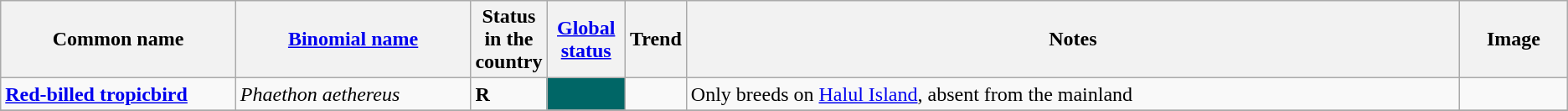<table class="wikitable sortable">
<tr>
<th width="15%">Common name</th>
<th width="15%"><a href='#'>Binomial name</a></th>
<th width="1%">Status in the country</th>
<th width="5%"><a href='#'>Global status</a></th>
<th width="1%">Trend</th>
<th class="unsortable">Notes</th>
<th class="unsortable">Image</th>
</tr>
<tr>
<td><strong><a href='#'>Red-billed tropicbird</a></strong></td>
<td><em>Phaethon aethereus</em></td>
<td><strong>R</strong></td>
<td align=center style="background: #006666"></td>
<td align=center></td>
<td>Only breeds on <a href='#'>Halul Island</a>, absent from the mainland</td>
<td></td>
</tr>
<tr>
</tr>
</table>
